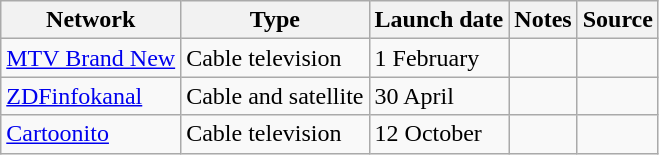<table class="wikitable sortable">
<tr>
<th>Network</th>
<th>Type</th>
<th>Launch date</th>
<th>Notes</th>
<th>Source</th>
</tr>
<tr>
<td><a href='#'>MTV Brand New</a></td>
<td>Cable television</td>
<td>1 February</td>
<td></td>
<td></td>
</tr>
<tr>
<td><a href='#'>ZDFinfokanal</a></td>
<td>Cable and satellite</td>
<td>30 April</td>
<td></td>
<td></td>
</tr>
<tr>
<td><a href='#'>Cartoonito</a></td>
<td>Cable television</td>
<td>12 October</td>
<td></td>
<td></td>
</tr>
</table>
